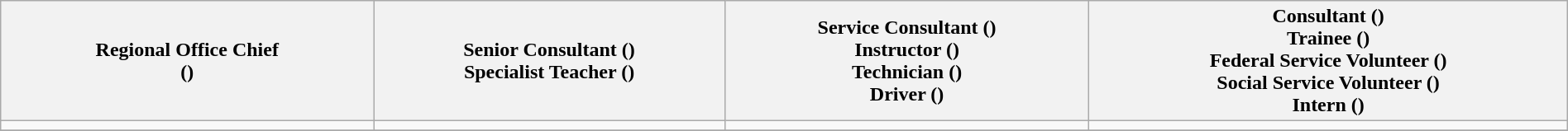<table class="wikitable" align="center" width="100%">
<tr>
<th>Regional Office Chief<br>()</th>
<th>Senior Consultant ()<br>Specialist Teacher ()</th>
<th>Service Consultant ()<br>Instructor ()<br>Technician ()<br>Driver ()</th>
<th>Consultant ()<br>Trainee ()<br>Federal Service Volunteer ()<br>Social Service Volunteer ()<br>Intern ()</th>
</tr>
<tr>
<td align="center"></td>
<td align="center"></td>
<td align="center"></td>
<td align="center"></td>
</tr>
<tr>
</tr>
</table>
